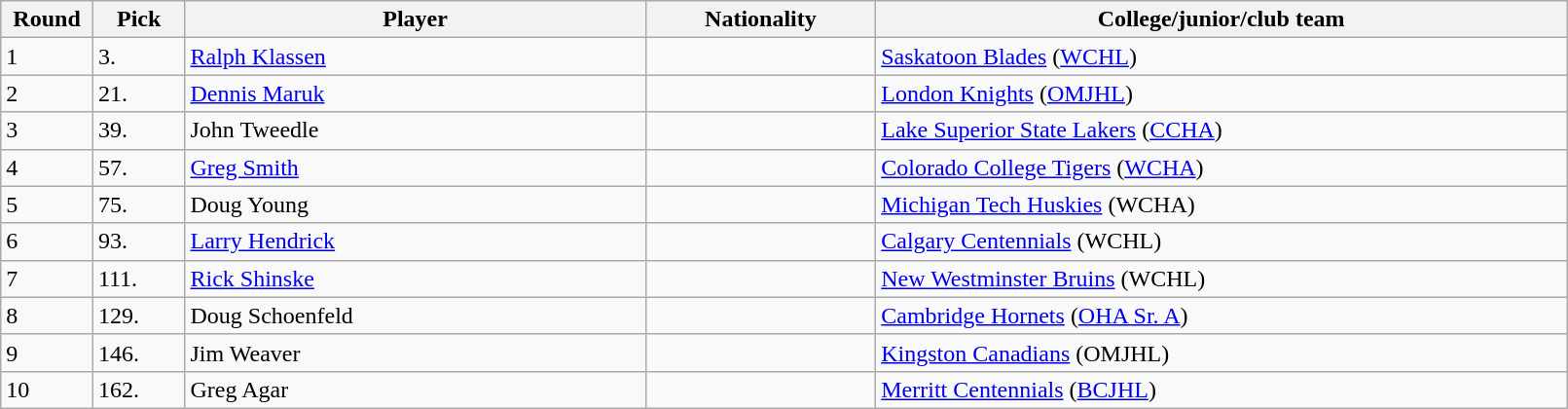<table class="wikitable">
<tr>
<th bgcolor="#DDDDFF" width="5%">Round</th>
<th bgcolor="#DDDDFF" width="5%">Pick</th>
<th bgcolor="#DDDDFF" width="25%">Player</th>
<th bgcolor="#DDDDFF" width="12.5%">Nationality</th>
<th bgcolor="#DDDDFF" width="37.5%">College/junior/club team</th>
</tr>
<tr>
<td>1</td>
<td>3.</td>
<td><a href='#'>Ralph Klassen</a></td>
<td></td>
<td><a href='#'>Saskatoon Blades</a> (<a href='#'>WCHL</a>)</td>
</tr>
<tr>
<td>2</td>
<td>21.</td>
<td><a href='#'>Dennis Maruk</a></td>
<td></td>
<td><a href='#'>London Knights</a> (<a href='#'>OMJHL</a>)</td>
</tr>
<tr>
<td>3</td>
<td>39.</td>
<td>John Tweedle</td>
<td></td>
<td><a href='#'>Lake Superior State Lakers</a> (<a href='#'>CCHA</a>)</td>
</tr>
<tr>
<td>4</td>
<td>57.</td>
<td><a href='#'>Greg Smith</a></td>
<td></td>
<td><a href='#'>Colorado College Tigers</a> (<a href='#'>WCHA</a>)</td>
</tr>
<tr>
<td>5</td>
<td>75.</td>
<td>Doug Young</td>
<td></td>
<td><a href='#'>Michigan Tech Huskies</a> (WCHA)</td>
</tr>
<tr>
<td>6</td>
<td>93.</td>
<td><a href='#'>Larry Hendrick</a></td>
<td></td>
<td><a href='#'>Calgary Centennials</a> (WCHL)</td>
</tr>
<tr>
<td>7</td>
<td>111.</td>
<td><a href='#'>Rick Shinske</a></td>
<td></td>
<td><a href='#'>New Westminster Bruins</a> (WCHL)</td>
</tr>
<tr>
<td>8</td>
<td>129.</td>
<td>Doug Schoenfeld</td>
<td></td>
<td><a href='#'>Cambridge Hornets</a> (<a href='#'>OHA Sr. A</a>)</td>
</tr>
<tr>
<td>9</td>
<td>146.</td>
<td>Jim Weaver</td>
<td></td>
<td><a href='#'>Kingston Canadians</a> (OMJHL)</td>
</tr>
<tr>
<td>10</td>
<td>162.</td>
<td>Greg Agar</td>
<td></td>
<td><a href='#'>Merritt Centennials</a> (<a href='#'>BCJHL</a>)</td>
</tr>
</table>
